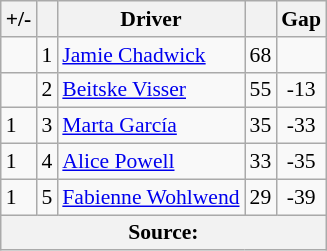<table class="wikitable" style="font-size: 90%;">
<tr>
<th scope="col">+/-</th>
<th></th>
<th>Driver</th>
<th></th>
<th>Gap</th>
</tr>
<tr>
<td align="left"></td>
<td align="center">1</td>
<td> <a href='#'>Jamie Chadwick</a></td>
<td align="center">68</td>
<td align="center"></td>
</tr>
<tr>
<td align="left"></td>
<td align="center">2</td>
<td> <a href='#'>Beitske Visser</a></td>
<td align="center">55</td>
<td align="center">-13</td>
</tr>
<tr>
<td align="left"> 1</td>
<td align="center">3</td>
<td> <a href='#'>Marta García</a></td>
<td align="center">35</td>
<td align="center">-33</td>
</tr>
<tr>
<td align="left"> 1</td>
<td align="center">4</td>
<td> <a href='#'>Alice Powell</a></td>
<td align="center">33</td>
<td align="center">-35</td>
</tr>
<tr>
<td align="left"> 1</td>
<td align="center">5</td>
<td> <a href='#'>Fabienne Wohlwend</a></td>
<td align="center">29</td>
<td align="center">-39</td>
</tr>
<tr>
<th colspan=5>Source:</th>
</tr>
</table>
